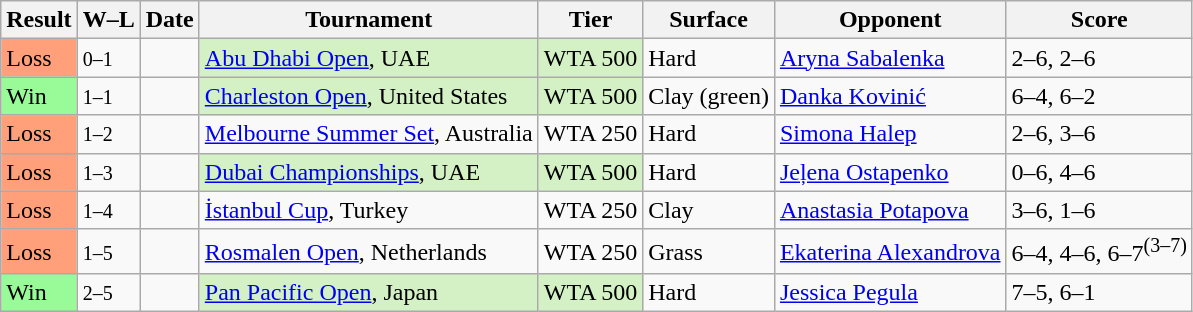<table class="sortable wikitable">
<tr>
<th>Result</th>
<th class="unsortable">W–L</th>
<th>Date</th>
<th>Tournament</th>
<th>Tier</th>
<th>Surface</th>
<th>Opponent</th>
<th class="unsortable">Score</th>
</tr>
<tr>
<td bgcolor=ffa07a>Loss</td>
<td><small>0–1</small></td>
<td><a href='#'></a></td>
<td style="background:#d4f1c5;"><a href='#'>Abu Dhabi Open</a>, UAE</td>
<td style="background:#d4f1c5;">WTA 500</td>
<td>Hard</td>
<td> <a href='#'>Aryna Sabalenka</a></td>
<td>2–6, 2–6</td>
</tr>
<tr>
<td bgcolor=98fb98>Win</td>
<td><small>1–1</small></td>
<td><a href='#'></a></td>
<td style="background:#d4f1c5;"><a href='#'>Charleston Open</a>, United States</td>
<td style="background:#d4f1c5;">WTA 500</td>
<td>Clay (green)</td>
<td> <a href='#'>Danka Kovinić</a></td>
<td>6–4, 6–2</td>
</tr>
<tr>
<td bgcolor=ffa07a>Loss</td>
<td><small>1–2</small></td>
<td><a href='#'></a></td>
<td><a href='#'>Melbourne Summer Set</a>, Australia</td>
<td>WTA 250</td>
<td>Hard</td>
<td> <a href='#'>Simona Halep</a></td>
<td>2–6, 3–6</td>
</tr>
<tr>
<td bgcolor=ffa07a>Loss</td>
<td><small>1–3</small></td>
<td><a href='#'></a></td>
<td style="background:#d4f1c5;"><a href='#'>Dubai Championships</a>, UAE</td>
<td style="background:#d4f1c5;">WTA 500</td>
<td>Hard</td>
<td> <a href='#'>Jeļena Ostapenko</a></td>
<td>0–6, 4–6</td>
</tr>
<tr>
<td bgcolor=ffa07a>Loss</td>
<td><small>1–4</small></td>
<td><a href='#'></a></td>
<td><a href='#'>İstanbul Cup</a>, Turkey</td>
<td>WTA 250</td>
<td>Clay</td>
<td> <a href='#'>Anastasia Potapova</a></td>
<td>3–6, 1–6</td>
</tr>
<tr>
<td bgcolor=ffa07a>Loss</td>
<td><small>1–5</small></td>
<td><a href='#'></a></td>
<td><a href='#'>Rosmalen Open</a>, Netherlands</td>
<td>WTA 250</td>
<td>Grass</td>
<td> <a href='#'>Ekaterina Alexandrova</a></td>
<td>6–4, 4–6, 6–7<sup>(3–7)</sup></td>
</tr>
<tr>
<td bgcolor=98fb98>Win</td>
<td><small>2–5</small></td>
<td><a href='#'></a></td>
<td style="background:#d4f1c5;"><a href='#'>Pan Pacific Open</a>, Japan</td>
<td style="background:#d4f1c5;">WTA 500</td>
<td>Hard</td>
<td> <a href='#'>Jessica Pegula</a></td>
<td>7–5, 6–1</td>
</tr>
</table>
